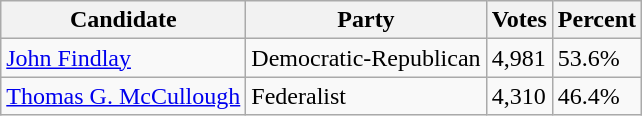<table class=wikitable>
<tr>
<th>Candidate</th>
<th>Party</th>
<th>Votes</th>
<th>Percent</th>
</tr>
<tr>
<td><a href='#'>John Findlay</a></td>
<td>Democratic-Republican</td>
<td>4,981</td>
<td>53.6%</td>
</tr>
<tr>
<td><a href='#'>Thomas G. McCullough</a></td>
<td>Federalist</td>
<td>4,310</td>
<td>46.4%</td>
</tr>
</table>
